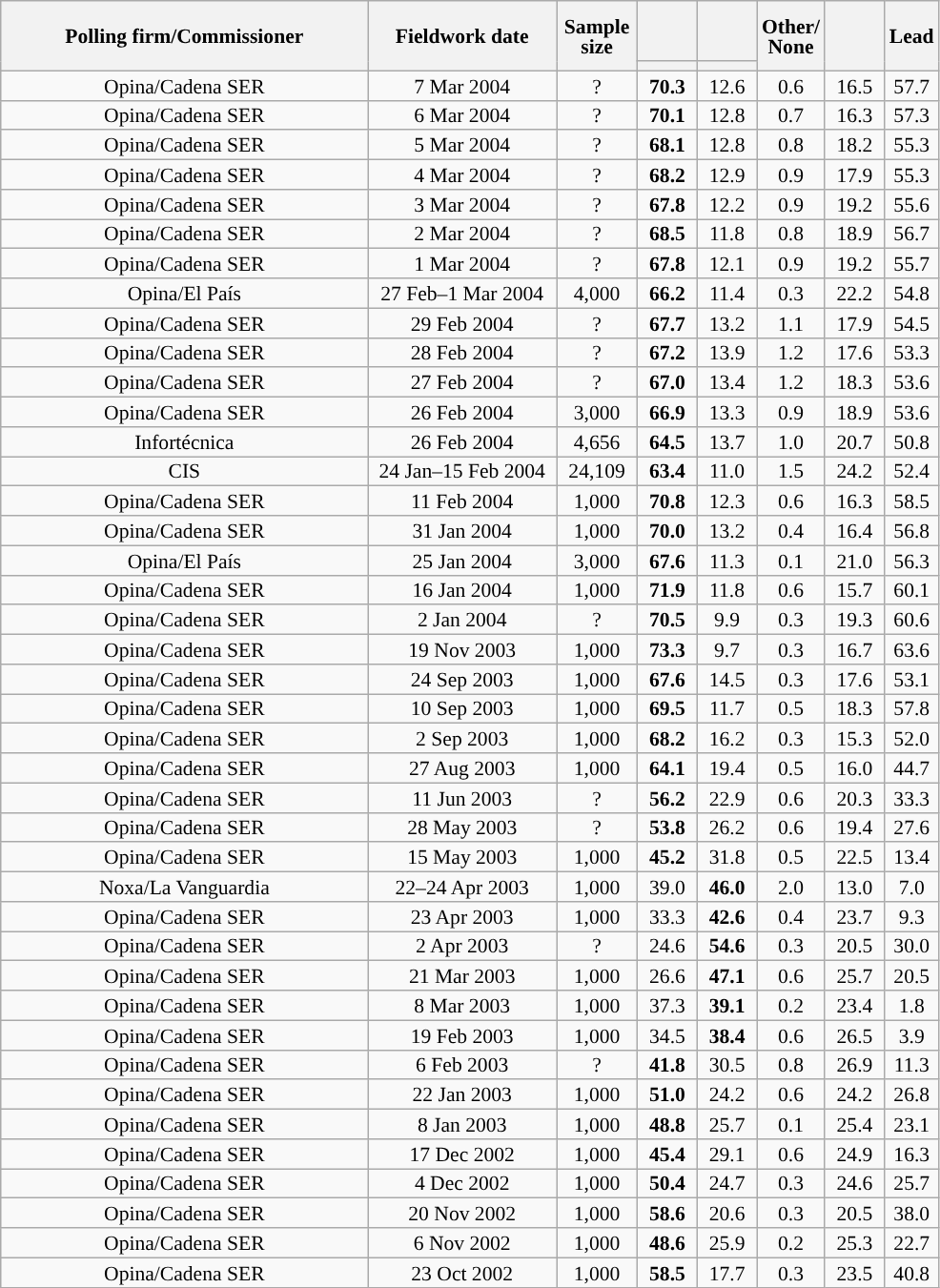<table class="wikitable collapsible collapsed" style="text-align:center; font-size:90%; line-height:14px;">
<tr style="height:42px;">
<th style="width:250px;" rowspan="2">Polling firm/Commissioner</th>
<th style="width:125px;" rowspan="2">Fieldwork date</th>
<th style="width:50px;" rowspan="2">Sample size</th>
<th style="width:35px;"></th>
<th style="width:35px;"></th>
<th style="width:35px;" rowspan="2">Other/<br>None</th>
<th style="width:35px;" rowspan="2"></th>
<th style="width:30px;" rowspan="2">Lead</th>
</tr>
<tr>
<th style="color:inherit;background:"></th>
<th style="color:inherit;background:"></th>
</tr>
<tr>
<td>Opina/Cadena SER</td>
<td>7 Mar 2004</td>
<td>?</td>
<td><strong>70.3</strong></td>
<td>12.6</td>
<td>0.6</td>
<td>16.5</td>
<td style="background:">57.7</td>
</tr>
<tr>
<td>Opina/Cadena SER</td>
<td>6 Mar 2004</td>
<td>?</td>
<td><strong>70.1</strong></td>
<td>12.8</td>
<td>0.7</td>
<td>16.3</td>
<td style="background:">57.3</td>
</tr>
<tr>
<td>Opina/Cadena SER</td>
<td>5 Mar 2004</td>
<td>?</td>
<td><strong>68.1</strong></td>
<td>12.8</td>
<td>0.8</td>
<td>18.2</td>
<td style="background:">55.3</td>
</tr>
<tr>
<td>Opina/Cadena SER</td>
<td>4 Mar 2004</td>
<td>?</td>
<td><strong>68.2</strong></td>
<td>12.9</td>
<td>0.9</td>
<td>17.9</td>
<td style="background:">55.3</td>
</tr>
<tr>
<td>Opina/Cadena SER</td>
<td>3 Mar 2004</td>
<td>?</td>
<td><strong>67.8</strong></td>
<td>12.2</td>
<td>0.9</td>
<td>19.2</td>
<td style="background:">55.6</td>
</tr>
<tr>
<td>Opina/Cadena SER</td>
<td>2 Mar 2004</td>
<td>?</td>
<td><strong>68.5</strong></td>
<td>11.8</td>
<td>0.8</td>
<td>18.9</td>
<td style="background:">56.7</td>
</tr>
<tr>
<td>Opina/Cadena SER</td>
<td>1 Mar 2004</td>
<td>?</td>
<td><strong>67.8</strong></td>
<td>12.1</td>
<td>0.9</td>
<td>19.2</td>
<td style="background:">55.7</td>
</tr>
<tr>
<td>Opina/El País</td>
<td>27 Feb–1 Mar 2004</td>
<td>4,000</td>
<td><strong>66.2</strong></td>
<td>11.4</td>
<td>0.3</td>
<td>22.2</td>
<td style="background:">54.8</td>
</tr>
<tr>
<td>Opina/Cadena SER</td>
<td>29 Feb 2004</td>
<td>?</td>
<td><strong>67.7</strong></td>
<td>13.2</td>
<td>1.1</td>
<td>17.9</td>
<td style="background:">54.5</td>
</tr>
<tr>
<td>Opina/Cadena SER</td>
<td>28 Feb 2004</td>
<td>?</td>
<td><strong>67.2</strong></td>
<td>13.9</td>
<td>1.2</td>
<td>17.6</td>
<td style="background:">53.3</td>
</tr>
<tr>
<td>Opina/Cadena SER</td>
<td>27 Feb 2004</td>
<td>?</td>
<td><strong>67.0</strong></td>
<td>13.4</td>
<td>1.2</td>
<td>18.3</td>
<td style="background:">53.6</td>
</tr>
<tr>
<td>Opina/Cadena SER</td>
<td>26 Feb 2004</td>
<td>3,000</td>
<td><strong>66.9</strong></td>
<td>13.3</td>
<td>0.9</td>
<td>18.9</td>
<td style="background:">53.6</td>
</tr>
<tr>
<td>Infortécnica</td>
<td>26 Feb 2004</td>
<td>4,656</td>
<td><strong>64.5</strong></td>
<td>13.7</td>
<td>1.0</td>
<td>20.7</td>
<td style="background:">50.8</td>
</tr>
<tr>
<td>CIS</td>
<td>24 Jan–15 Feb 2004</td>
<td>24,109</td>
<td><strong>63.4</strong></td>
<td>11.0</td>
<td>1.5</td>
<td>24.2</td>
<td style="background:">52.4</td>
</tr>
<tr>
<td>Opina/Cadena SER</td>
<td>11 Feb 2004</td>
<td>1,000</td>
<td><strong>70.8</strong></td>
<td>12.3</td>
<td>0.6</td>
<td>16.3</td>
<td style="background:">58.5</td>
</tr>
<tr>
<td>Opina/Cadena SER</td>
<td>31 Jan 2004</td>
<td>1,000</td>
<td><strong>70.0</strong></td>
<td>13.2</td>
<td>0.4</td>
<td>16.4</td>
<td style="background:">56.8</td>
</tr>
<tr>
<td>Opina/El País</td>
<td>25 Jan 2004</td>
<td>3,000</td>
<td><strong>67.6</strong></td>
<td>11.3</td>
<td>0.1</td>
<td>21.0</td>
<td style="background:">56.3</td>
</tr>
<tr>
<td>Opina/Cadena SER</td>
<td>16 Jan 2004</td>
<td>1,000</td>
<td><strong>71.9</strong></td>
<td>11.8</td>
<td>0.6</td>
<td>15.7</td>
<td style="background:">60.1</td>
</tr>
<tr>
<td>Opina/Cadena SER</td>
<td>2 Jan 2004</td>
<td>?</td>
<td><strong>70.5</strong></td>
<td>9.9</td>
<td>0.3</td>
<td>19.3</td>
<td style="background:">60.6</td>
</tr>
<tr>
<td>Opina/Cadena SER</td>
<td>19 Nov 2003</td>
<td>1,000</td>
<td><strong>73.3</strong></td>
<td>9.7</td>
<td>0.3</td>
<td>16.7</td>
<td style="background:">63.6</td>
</tr>
<tr>
<td>Opina/Cadena SER</td>
<td>24 Sep 2003</td>
<td>1,000</td>
<td><strong>67.6</strong></td>
<td>14.5</td>
<td>0.3</td>
<td>17.6</td>
<td style="background:">53.1</td>
</tr>
<tr>
<td>Opina/Cadena SER</td>
<td>10 Sep 2003</td>
<td>1,000</td>
<td><strong>69.5</strong></td>
<td>11.7</td>
<td>0.5</td>
<td>18.3</td>
<td style="background:">57.8</td>
</tr>
<tr>
<td>Opina/Cadena SER</td>
<td>2 Sep 2003</td>
<td>1,000</td>
<td><strong>68.2</strong></td>
<td>16.2</td>
<td>0.3</td>
<td>15.3</td>
<td style="background:">52.0</td>
</tr>
<tr>
<td>Opina/Cadena SER</td>
<td>27 Aug 2003</td>
<td>1,000</td>
<td><strong>64.1</strong></td>
<td>19.4</td>
<td>0.5</td>
<td>16.0</td>
<td style="background:">44.7</td>
</tr>
<tr>
<td>Opina/Cadena SER</td>
<td>11 Jun 2003</td>
<td>?</td>
<td><strong>56.2</strong></td>
<td>22.9</td>
<td>0.6</td>
<td>20.3</td>
<td style="background:">33.3</td>
</tr>
<tr>
<td>Opina/Cadena SER</td>
<td>28 May 2003</td>
<td>?</td>
<td><strong>53.8</strong></td>
<td>26.2</td>
<td>0.6</td>
<td>19.4</td>
<td style="background:">27.6</td>
</tr>
<tr>
<td>Opina/Cadena SER</td>
<td>15 May 2003</td>
<td>1,000</td>
<td><strong>45.2</strong></td>
<td>31.8</td>
<td>0.5</td>
<td>22.5</td>
<td style="background:">13.4</td>
</tr>
<tr>
<td>Noxa/La Vanguardia</td>
<td>22–24 Apr 2003</td>
<td>1,000</td>
<td>39.0</td>
<td><strong>46.0</strong></td>
<td>2.0</td>
<td>13.0</td>
<td style="background:">7.0</td>
</tr>
<tr>
<td>Opina/Cadena SER</td>
<td>23 Apr 2003</td>
<td>1,000</td>
<td>33.3</td>
<td><strong>42.6</strong></td>
<td>0.4</td>
<td>23.7</td>
<td style="background:">9.3</td>
</tr>
<tr>
<td>Opina/Cadena SER</td>
<td>2 Apr 2003</td>
<td>?</td>
<td>24.6</td>
<td><strong>54.6</strong></td>
<td>0.3</td>
<td>20.5</td>
<td style="background:">30.0</td>
</tr>
<tr>
<td>Opina/Cadena SER</td>
<td>21 Mar 2003</td>
<td>1,000</td>
<td>26.6</td>
<td><strong>47.1</strong></td>
<td>0.6</td>
<td>25.7</td>
<td style="background:">20.5</td>
</tr>
<tr>
<td>Opina/Cadena SER</td>
<td>8 Mar 2003</td>
<td>1,000</td>
<td>37.3</td>
<td><strong>39.1</strong></td>
<td>0.2</td>
<td>23.4</td>
<td style="background:">1.8</td>
</tr>
<tr>
<td>Opina/Cadena SER</td>
<td>19 Feb 2003</td>
<td>1,000</td>
<td>34.5</td>
<td><strong>38.4</strong></td>
<td>0.6</td>
<td>26.5</td>
<td style="background:">3.9</td>
</tr>
<tr>
<td>Opina/Cadena SER</td>
<td>6 Feb 2003</td>
<td>?</td>
<td><strong>41.8</strong></td>
<td>30.5</td>
<td>0.8</td>
<td>26.9</td>
<td style="background:">11.3</td>
</tr>
<tr>
<td>Opina/Cadena SER</td>
<td>22 Jan 2003</td>
<td>1,000</td>
<td><strong>51.0</strong></td>
<td>24.2</td>
<td>0.6</td>
<td>24.2</td>
<td style="background:">26.8</td>
</tr>
<tr>
<td>Opina/Cadena SER</td>
<td>8 Jan 2003</td>
<td>1,000</td>
<td><strong>48.8</strong></td>
<td>25.7</td>
<td>0.1</td>
<td>25.4</td>
<td style="background:">23.1</td>
</tr>
<tr>
<td>Opina/Cadena SER</td>
<td>17 Dec 2002</td>
<td>1,000</td>
<td><strong>45.4</strong></td>
<td>29.1</td>
<td>0.6</td>
<td>24.9</td>
<td style="background:">16.3</td>
</tr>
<tr>
<td>Opina/Cadena SER</td>
<td>4 Dec 2002</td>
<td>1,000</td>
<td><strong>50.4</strong></td>
<td>24.7</td>
<td>0.3</td>
<td>24.6</td>
<td style="background:">25.7</td>
</tr>
<tr>
<td>Opina/Cadena SER</td>
<td>20 Nov 2002</td>
<td>1,000</td>
<td><strong>58.6</strong></td>
<td>20.6</td>
<td>0.3</td>
<td>20.5</td>
<td style="background:">38.0</td>
</tr>
<tr>
<td>Opina/Cadena SER</td>
<td>6 Nov 2002</td>
<td>1,000</td>
<td><strong>48.6</strong></td>
<td>25.9</td>
<td>0.2</td>
<td>25.3</td>
<td style="background:">22.7</td>
</tr>
<tr>
<td>Opina/Cadena SER</td>
<td>23 Oct 2002</td>
<td>1,000</td>
<td><strong>58.5</strong></td>
<td>17.7</td>
<td>0.3</td>
<td>23.5</td>
<td style="background:">40.8</td>
</tr>
</table>
